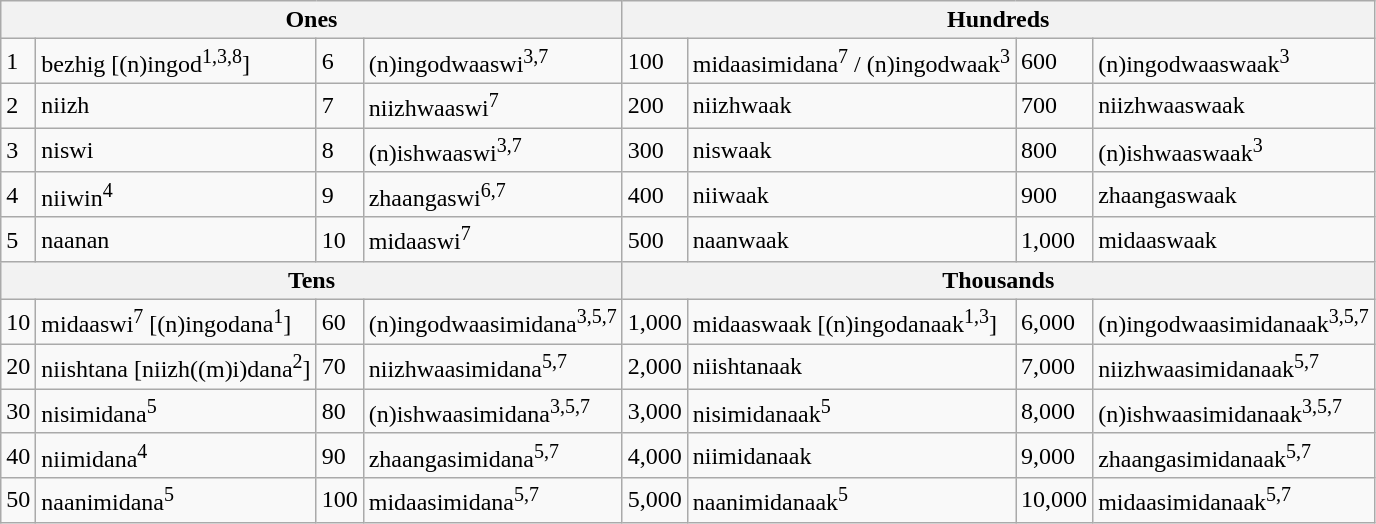<table class="wikitable">
<tr>
<th colspan=4>Ones</th>
<th colspan=4>Hundreds</th>
</tr>
<tr>
<td>1</td>
<td>bezhig [(n)ingod<sup>1,3,8</sup>]</td>
<td>6</td>
<td>(n)ingodwaaswi<sup>3,7</sup></td>
<td>100</td>
<td>midaasimidana<sup>7</sup> / (n)ingodwaak<sup>3</sup></td>
<td>600</td>
<td>(n)ingodwaaswaak<sup>3</sup></td>
</tr>
<tr>
<td>2</td>
<td>niizh</td>
<td>7</td>
<td>niizhwaaswi<sup>7</sup></td>
<td>200</td>
<td>niizhwaak</td>
<td>700</td>
<td>niizhwaaswaak</td>
</tr>
<tr>
<td>3</td>
<td>niswi</td>
<td>8</td>
<td>(n)ishwaaswi<sup>3,7</sup></td>
<td>300</td>
<td>niswaak</td>
<td>800</td>
<td>(n)ishwaaswaak<sup>3</sup></td>
</tr>
<tr>
<td>4</td>
<td>niiwin<sup>4</sup></td>
<td>9</td>
<td>zhaangaswi<sup>6,7</sup></td>
<td>400</td>
<td>niiwaak</td>
<td>900</td>
<td>zhaangaswaak</td>
</tr>
<tr>
<td>5</td>
<td>naanan</td>
<td>10</td>
<td>midaaswi<sup>7</sup></td>
<td>500</td>
<td>naanwaak</td>
<td>1,000</td>
<td>midaaswaak</td>
</tr>
<tr>
<th colspan=4>Tens</th>
<th colspan=4>Thousands</th>
</tr>
<tr>
<td>10</td>
<td>midaaswi<sup>7</sup> [(n)ingodana<sup>1</sup>]</td>
<td>60</td>
<td>(n)ingodwaasimidana<sup>3,5,7</sup></td>
<td>1,000</td>
<td>midaaswaak [(n)ingodanaak<sup>1,3</sup>]</td>
<td>6,000</td>
<td>(n)ingodwaasimidanaak<sup>3,5,7</sup></td>
</tr>
<tr>
<td>20</td>
<td>niishtana [niizh((m)i)dana<sup>2</sup>]</td>
<td>70</td>
<td>niizhwaasimidana<sup>5,7</sup></td>
<td>2,000</td>
<td>niishtanaak</td>
<td>7,000</td>
<td>niizhwaasimidanaak<sup>5,7</sup></td>
</tr>
<tr>
<td>30</td>
<td>nisimidana<sup>5</sup></td>
<td>80</td>
<td>(n)ishwaasimidana<sup>3,5,7</sup></td>
<td>3,000</td>
<td>nisimidanaak<sup>5</sup></td>
<td>8,000</td>
<td>(n)ishwaasimidanaak<sup>3,5,7</sup></td>
</tr>
<tr>
<td>40</td>
<td>niimidana<sup>4</sup></td>
<td>90</td>
<td>zhaangasimidana<sup>5,7</sup></td>
<td>4,000</td>
<td>niimidanaak</td>
<td>9,000</td>
<td>zhaangasimidanaak<sup>5,7</sup></td>
</tr>
<tr>
<td>50</td>
<td>naanimidana<sup>5</sup></td>
<td>100</td>
<td>midaasimidana<sup>5,7</sup></td>
<td>5,000</td>
<td>naanimidanaak<sup>5</sup></td>
<td>10,000</td>
<td>midaasimidanaak<sup>5,7</sup></td>
</tr>
</table>
